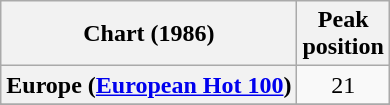<table class="wikitable sortable plainrowheaders">
<tr>
<th>Chart (1986)</th>
<th>Peak<br>position</th>
</tr>
<tr>
<th scope="row">Europe (<a href='#'>European Hot 100</a>)</th>
<td align="center">21</td>
</tr>
<tr>
</tr>
<tr>
</tr>
</table>
